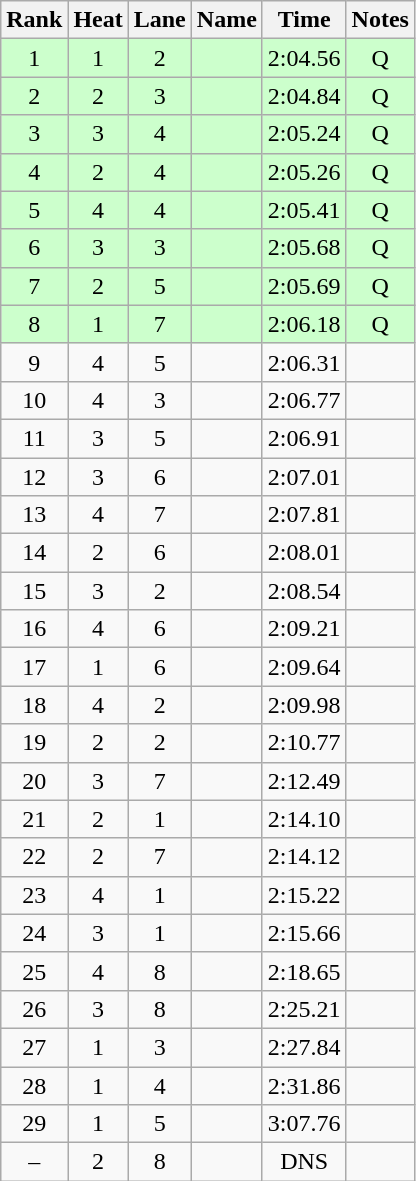<table class="wikitable sortable" style="text-align:center">
<tr>
<th>Rank</th>
<th>Heat</th>
<th>Lane</th>
<th>Name</th>
<th>Time</th>
<th>Notes</th>
</tr>
<tr bgcolor=ccffcc>
<td>1</td>
<td>1</td>
<td>2</td>
<td align=left></td>
<td>2:04.56</td>
<td>Q</td>
</tr>
<tr bgcolor=ccffcc>
<td>2</td>
<td>2</td>
<td>3</td>
<td align=left></td>
<td>2:04.84</td>
<td>Q</td>
</tr>
<tr bgcolor=ccffcc>
<td>3</td>
<td>3</td>
<td>4</td>
<td align=left></td>
<td>2:05.24</td>
<td>Q</td>
</tr>
<tr bgcolor=ccffcc>
<td>4</td>
<td>2</td>
<td>4</td>
<td align=left></td>
<td>2:05.26</td>
<td>Q</td>
</tr>
<tr bgcolor=ccffcc>
<td>5</td>
<td>4</td>
<td>4</td>
<td align=left></td>
<td>2:05.41</td>
<td>Q</td>
</tr>
<tr bgcolor=ccffcc>
<td>6</td>
<td>3</td>
<td>3</td>
<td align=left></td>
<td>2:05.68</td>
<td>Q</td>
</tr>
<tr bgcolor=ccffcc>
<td>7</td>
<td>2</td>
<td>5</td>
<td align=left></td>
<td>2:05.69</td>
<td>Q</td>
</tr>
<tr bgcolor=ccffcc>
<td>8</td>
<td>1</td>
<td>7</td>
<td align=left></td>
<td>2:06.18</td>
<td>Q</td>
</tr>
<tr>
<td>9</td>
<td>4</td>
<td>5</td>
<td align=left></td>
<td>2:06.31</td>
<td></td>
</tr>
<tr>
<td>10</td>
<td>4</td>
<td>3</td>
<td align=left></td>
<td>2:06.77</td>
<td></td>
</tr>
<tr>
<td>11</td>
<td>3</td>
<td>5</td>
<td align=left></td>
<td>2:06.91</td>
<td></td>
</tr>
<tr>
<td>12</td>
<td>3</td>
<td>6</td>
<td align=left></td>
<td>2:07.01</td>
<td></td>
</tr>
<tr>
<td>13</td>
<td>4</td>
<td>7</td>
<td align=left></td>
<td>2:07.81</td>
<td></td>
</tr>
<tr>
<td>14</td>
<td>2</td>
<td>6</td>
<td align=left></td>
<td>2:08.01</td>
<td></td>
</tr>
<tr>
<td>15</td>
<td>3</td>
<td>2</td>
<td align=left></td>
<td>2:08.54</td>
<td></td>
</tr>
<tr>
<td>16</td>
<td>4</td>
<td>6</td>
<td align=left></td>
<td>2:09.21</td>
<td></td>
</tr>
<tr>
<td>17</td>
<td>1</td>
<td>6</td>
<td align=left></td>
<td>2:09.64</td>
<td></td>
</tr>
<tr>
<td>18</td>
<td>4</td>
<td>2</td>
<td align=left></td>
<td>2:09.98</td>
<td></td>
</tr>
<tr>
<td>19</td>
<td>2</td>
<td>2</td>
<td align=left></td>
<td>2:10.77</td>
<td></td>
</tr>
<tr>
<td>20</td>
<td>3</td>
<td>7</td>
<td align=left></td>
<td>2:12.49</td>
<td></td>
</tr>
<tr>
<td>21</td>
<td>2</td>
<td>1</td>
<td align=left></td>
<td>2:14.10</td>
<td></td>
</tr>
<tr>
<td>22</td>
<td>2</td>
<td>7</td>
<td align=left></td>
<td>2:14.12</td>
<td></td>
</tr>
<tr>
<td>23</td>
<td>4</td>
<td>1</td>
<td align=left></td>
<td>2:15.22</td>
<td></td>
</tr>
<tr>
<td>24</td>
<td>3</td>
<td>1</td>
<td align=left></td>
<td>2:15.66</td>
<td></td>
</tr>
<tr>
<td>25</td>
<td>4</td>
<td>8</td>
<td align=left></td>
<td>2:18.65</td>
<td></td>
</tr>
<tr>
<td>26</td>
<td>3</td>
<td>8</td>
<td align=left></td>
<td>2:25.21</td>
<td></td>
</tr>
<tr>
<td>27</td>
<td>1</td>
<td>3</td>
<td align=left></td>
<td>2:27.84</td>
<td></td>
</tr>
<tr>
<td>28</td>
<td>1</td>
<td>4</td>
<td align=left></td>
<td>2:31.86</td>
<td></td>
</tr>
<tr>
<td>29</td>
<td>1</td>
<td>5</td>
<td align=left></td>
<td>3:07.76</td>
<td></td>
</tr>
<tr>
<td>–</td>
<td>2</td>
<td>8</td>
<td align=left></td>
<td>DNS</td>
<td></td>
</tr>
</table>
